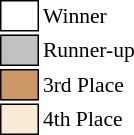<table class="toccolours" style="font-size: 90%; white-space: nowrap;">
<tr>
<td style="background:##FFDF00; border:1px solid black;">      </td>
<td>Winner</td>
</tr>
<tr>
<td style="background:#BFC1C2; border:1px solid black;">      </td>
<td>Runner-up</td>
</tr>
<tr>
<td style="background:#c96; border:1px solid black;">      </td>
<td>3rd Place</td>
</tr>
<tr>
<td style="background:AntiqueWhite; border:1px solid black;">      </td>
<td>4th Place</td>
</tr>
<tr>
</tr>
</table>
